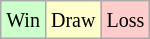<table class="wikitable">
<tr>
<td style="background-color: #CCFFCC;"><small>Win</small></td>
<td style="background-color: #FFFFCC;"><small>Draw</small></td>
<td style="background-color: #FFCCCC;"><small>Loss</small></td>
</tr>
</table>
